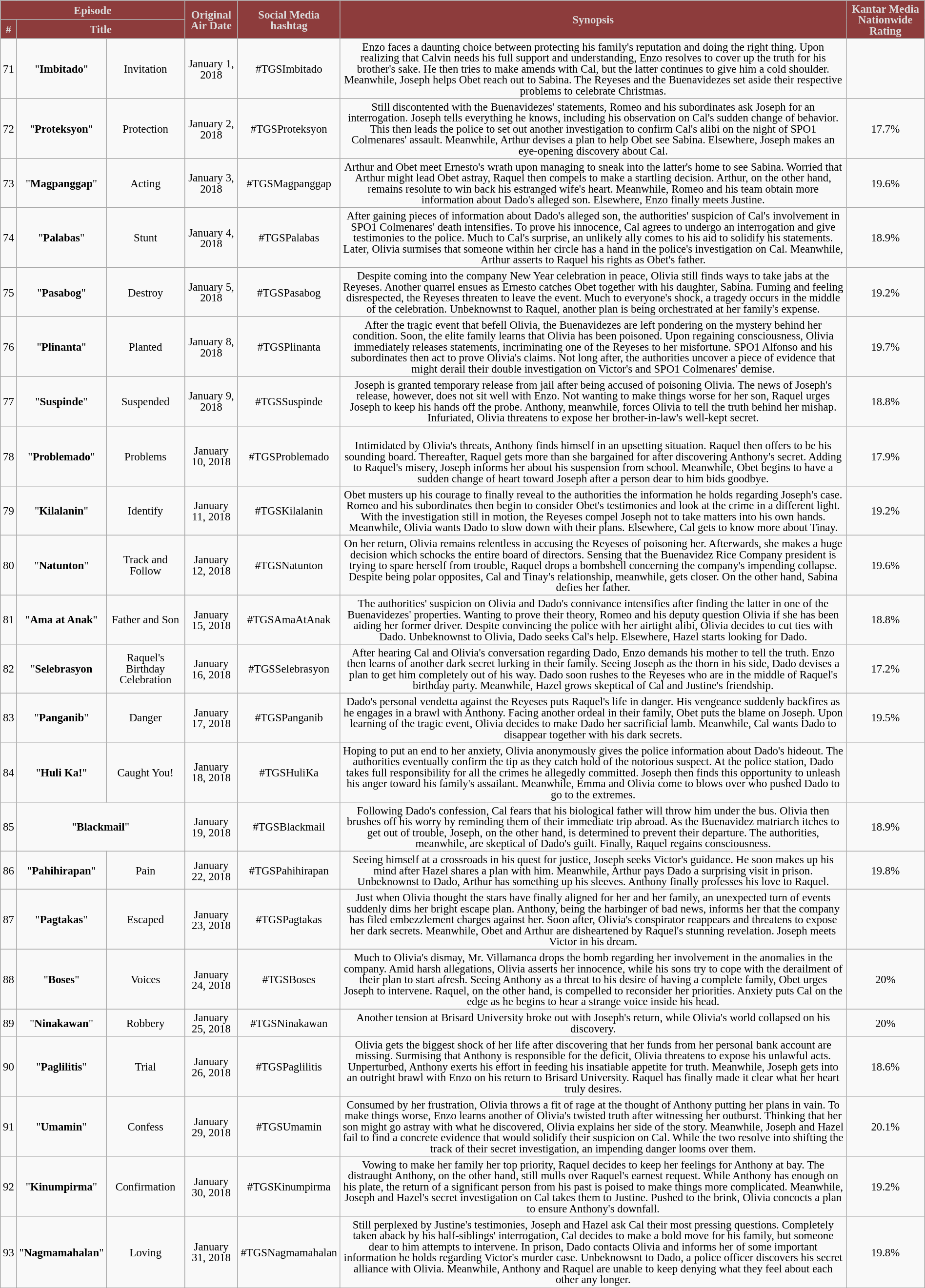<table class="wikitable" style="text-align:center; font-size:95%; line-height:15px;"  width="100%">
<tr>
<th style="background-color:#8d3c3c; color:#dbdbdb;" colspan="3">Episode</th>
<th style="background-color:#8d3c3c; color:#dbdbdb;" rowspan="2">Original Air Date</th>
<th style="background-color:#8d3c3c; color:#dbdbdb;" rowspan="2">Social Media hashtag</th>
<th style="background-color:#8d3c3c; color:#dbdbdb;" rowspan="2">Synopsis</th>
<th style="background-color:#8d3c3c; color:#dbdbdb;" colspan="2" rowspan="2">Kantar Media Nationwide Rating</th>
</tr>
<tr>
<th style="background-color:#8d3c3c; color:#dbdbdb;">#</th>
<th style="background-color:#8d3c3c; color:#dbdbdb;" colspan="2">Title</th>
</tr>
<tr>
<td>71</td>
<td>"<span><strong>Imbitado</strong></span>"</td>
<td>Invitation</td>
<td>January 1, 2018</td>
<td>#TGSImbitado</td>
<td>Enzo faces a daunting choice between protecting his family's reputation and doing the right thing. Upon realizing that Calvin needs his full support and understanding, Enzo resolves to cover up the truth for his brother's sake. He then tries to make amends with Cal, but the latter continues to give him a cold shoulder. Meanwhile, Joseph helps Obet reach out to Sabina. The Reyeses and the Buenavidezes set aside their respective problems to celebrate Christmas.</td>
<td></td>
</tr>
<tr>
<td>72</td>
<td>"<span><strong>Proteksyon</strong></span>"</td>
<td>Protection</td>
<td>January 2, 2018</td>
<td>#TGSProteksyon</td>
<td>Still discontented with the Buenavidezes' statements, Romeo and his subordinates ask Joseph for an interrogation. Joseph tells everything he knows, including his observation on Cal's sudden change of behavior. This then leads the police to set out another investigation to confirm Cal's alibi on the night of SPO1 Colmenares' assault. Meanwhile, Arthur devises a plan to help Obet see Sabina. Elsewhere, Joseph makes an eye-opening discovery about Cal.</td>
<td>17.7%</td>
</tr>
<tr>
<td>73</td>
<td>"<span><strong>Magpanggap</strong></span>"</td>
<td>Acting</td>
<td>January 3, 2018</td>
<td>#TGSMagpanggap</td>
<td>Arthur and Obet meet Ernesto's wrath upon managing to sneak into the latter's home to see Sabina. Worried that Arthur might lead Obet astray, Raquel then compels to make a startling decision. Arthur, on the other hand, remains resolute to win back his estranged wife's heart. Meanwhile, Romeo and his team obtain more information about Dado's alleged son. Elsewhere, Enzo finally meets Justine.</td>
<td>19.6%</td>
</tr>
<tr>
<td>74</td>
<td>"<span><strong>Palabas</strong></span>"</td>
<td>Stunt</td>
<td>January 4, 2018</td>
<td>#TGSPalabas</td>
<td>After gaining pieces of information about Dado's alleged son, the authorities' suspicion of Cal's involvement in SPO1 Colmenares' death intensifies. To prove his innocence, Cal agrees to undergo an interrogation and give testimonies to the police. Much to Cal's surprise, an unlikely ally comes to his aid to solidify his statements. Later, Olivia surmises that someone within her circle has a hand in the police's investigation on Cal. Meanwhile, Arthur asserts to Raquel his rights as Obet's father.</td>
<td>18.9%</td>
</tr>
<tr>
<td>75</td>
<td>"<span><strong>Pasabog</strong></span>"</td>
<td>Destroy</td>
<td>January 5, 2018</td>
<td>#TGSPasabog</td>
<td>Despite coming into the company New Year celebration in peace, Olivia still finds ways to take jabs at the Reyeses. Another quarrel ensues as Ernesto catches Obet together with his daughter, Sabina. Fuming and feeling disrespected, the Reyeses threaten to leave the event. Much to everyone's shock, a tragedy occurs in the middle of the celebration. Unbeknownst to Raquel, another plan is being orchestrated at her family's expense.</td>
<td>19.2%</td>
</tr>
<tr>
<td>76</td>
<td>"<span><strong>Plinanta</strong></span>"</td>
<td>Planted</td>
<td>January 8, 2018</td>
<td>#TGSPlinanta</td>
<td>After the tragic event that befell Olivia, the Buenavidezes are left pondering on the mystery behind her condition. Soon, the elite family learns that Olivia has been poisoned. Upon regaining consciousness, Olivia immediately releases statements, incriminating one of the Reyeses to her misfortune. SPO1 Alfonso and his subordinates then act to prove Olivia's claims. Not long after, the authorities uncover a piece of evidence that might derail their double investigation on Victor's and SPO1 Colmenares' demise.</td>
<td>19.7%</td>
</tr>
<tr>
<td>77</td>
<td>"<span><strong>Suspinde</strong></span>"</td>
<td>Suspended</td>
<td>January 9, 2018</td>
<td>#TGSSuspinde</td>
<td>Joseph is granted temporary release from jail after being accused of poisoning Olivia. The news of Joseph's release, however, does not sit well with Enzo. Not wanting to make things worse for her son, Raquel urges Joseph to keep his hands off the probe. Anthony, meanwhile, forces Olivia to tell the truth behind her mishap. Infuriated, Olivia threatens to expose her brother-in-law's well-kept secret.</td>
<td>18.8%</td>
</tr>
<tr>
<td>78</td>
<td>"<span><strong>Problemado</strong></span>"</td>
<td>Problems</td>
<td>January 10, 2018</td>
<td>#TGSProblemado</td>
<td><br>Intimidated by Olivia's threats, Anthony finds himself in an upsetting situation. Raquel then offers to be his sounding board. Thereafter, Raquel gets more than she bargained for after discovering Anthony's secret. Adding to Raquel's misery, Joseph informs her about his suspension from school. Meanwhile, Obet begins to have a sudden change of heart toward Joseph after a person dear to him bids goodbye.</td>
<td>17.9%</td>
</tr>
<tr>
<td>79</td>
<td>"<span><strong>Kilalanin</strong></span>"</td>
<td>Identify</td>
<td>January 11, 2018</td>
<td>#TGSKilalanin</td>
<td>Obet musters up his courage to finally reveal to the authorities the information he holds regarding Joseph's case. Romeo and his subordinates then begin to consider Obet's testimonies and look at the crime in a different light. With the investigation still in motion, the Reyeses compel Joseph not to take matters into his own hands. Meanwhile, Olivia wants Dado to slow down with their plans. Elsewhere, Cal gets to know more about Tinay.</td>
<td>19.2%</td>
</tr>
<tr>
<td>80</td>
<td>"<span><strong>Natunton</strong></span>"</td>
<td>Track and Follow</td>
<td>January 12, 2018</td>
<td>#TGSNatunton</td>
<td>On her return, Olivia remains relentless in accusing the Reyeses of poisoning her. Afterwards, she makes a huge decision which schocks the entire board of directors. Sensing that the Buenavidez Rice Company president is trying to spare herself from trouble, Raquel drops a bombshell concerning the company's impending collapse. Despite being polar opposites, Cal and Tinay's relationship, meanwhile, gets closer. On the other hand, Sabina defies her father.</td>
<td>19.6%</td>
</tr>
<tr>
<td>81</td>
<td>"<span><strong>Ama at Anak</strong></span>"</td>
<td>Father and Son</td>
<td>January 15, 2018</td>
<td>#TGSAmaAtAnak</td>
<td>The authorities' suspicion on Olivia and Dado's connivance intensifies after finding the latter in one of the Buenavidezes' properties. Wanting to prove their theory, Romeo and his deputy question Olivia if she has been aiding her former driver. Despite convincing the police with her airtight alibi, Olivia decides to cut ties with Dado. Unbeknownst to Olivia, Dado seeks Cal's help. Elsewhere, Hazel starts looking for Dado.</td>
<td>18.8%</td>
</tr>
<tr>
<td>82</td>
<td>"<span><strong>Selebrasyon</strong></span></td>
<td>Raquel's Birthday Celebration</td>
<td>January 16, 2018</td>
<td>#TGSSelebrasyon</td>
<td>After hearing Cal and Olivia's conversation regarding Dado, Enzo demands his mother to tell the truth. Enzo then learns of another dark secret lurking in their family. Seeing Joseph as the thorn in his side, Dado devises a plan to get him completely out of his way. Dado soon rushes to the Reyeses who are in the middle of Raquel's birthday party. Meanwhile, Hazel grows skeptical of Cal and Justine's friendship.</td>
<td>17.2%</td>
</tr>
<tr>
<td>83</td>
<td>"<span><strong>Panganib</strong></span>"</td>
<td>Danger</td>
<td>January 17, 2018</td>
<td>#TGSPanganib</td>
<td>Dado's personal vendetta against the Reyeses puts Raquel's life in danger. His vengeance suddenly backfires as he engages in a brawl with Anthony. Facing another ordeal in their family, Obet puts the blame on Joseph. Upon learning of the tragic event, Olivia decides to make Dado her sacrificial lamb. Meanwhile, Cal wants Dado to disappear together with his dark secrets.</td>
<td>19.5%</td>
</tr>
<tr>
<td>84</td>
<td>"<span><strong>Huli Ka!</strong></span>"</td>
<td>Caught You!</td>
<td>January 18, 2018</td>
<td>#TGSHuliKa</td>
<td>Hoping to put an end to her anxiety, Olivia anonymously gives the police information about Dado's hideout. The authorities eventually confirm the tip as they catch hold of the notorious suspect. At the police station, Dado takes full responsibility for all the crimes he allegedly committed. Joseph then finds this opportunity to unleash his anger toward his family's assailant. Meanwhile, Emma and Olivia come to blows over who pushed Dado to go to the extremes.</td>
<td></td>
</tr>
<tr>
<td>85</td>
<td colspan="2">"<span><strong>Blackmail</strong></span>"</td>
<td>January 19, 2018</td>
<td>#TGSBlackmail</td>
<td>Following Dado's confession, Cal fears that his biological father will throw him under the bus. Olivia then brushes off his worry by reminding them of their immediate trip abroad. As the Buenavidez matriarch itches to get out of trouble, Joseph, on the other hand, is determined to prevent their departure. The authorities, meanwhile, are skeptical of Dado's guilt. Finally, Raquel regains consciousness.</td>
<td>18.9%</td>
</tr>
<tr>
<td>86</td>
<td>"<span><strong>Pahihirapan</strong></span>"</td>
<td>Pain</td>
<td>January 22, 2018</td>
<td>#TGSPahihirapan</td>
<td>Seeing himself at a crossroads in his quest for justice, Joseph seeks Victor's guidance. He soon makes up his mind after Hazel shares a plan with him. Meanwhile, Arthur pays Dado a surprising visit in prison. Unbeknownst to Dado, Arthur has something up his sleeves. Anthony finally professes his love to Raquel.</td>
<td>19.8%</td>
</tr>
<tr>
<td>87</td>
<td>"<span><strong>Pagtakas</strong></span>"</td>
<td>Escaped</td>
<td>January 23, 2018</td>
<td>#TGSPagtakas</td>
<td>Just when Olivia thought the stars have finally aligned for her and her family, an unexpected turn of events suddenly dims her bright escape plan. Anthony, being the harbinger of bad news, informs her that the company has filed embezzlement charges against her. Soon after, Olivia's conspirator reappears and threatens to expose her dark secrets. Meanwhile, Obet and Arthur are disheartened by Raquel's stunning revelation. Joseph meets Victor in his dream.</td>
<td></td>
</tr>
<tr>
<td>88</td>
<td>"<span><strong>Boses</strong></span>"</td>
<td>Voices</td>
<td>January 24, 2018</td>
<td>#TGSBoses</td>
<td>Much to Olivia's dismay, Mr. Villamanca drops the bomb regarding her involvement in the anomalies in the company. Amid harsh allegations, Olivia asserts her innocence, while his sons try to cope with the derailment of their plan to start afresh. Seeing Anthony as a threat to his desire of having a complete family, Obet urges Joseph to intervene. Raquel, on the other hand, is compelled to reconsider her priorities. Anxiety puts Cal on the edge as he begins to hear a strange voice inside his head.</td>
<td>20%</td>
</tr>
<tr>
<td>89</td>
<td>"<span><strong>Ninakawan</strong></span>"</td>
<td>Robbery</td>
<td>January 25, 2018</td>
<td>#TGSNinakawan</td>
<td>Another tension at Brisard University broke out with Joseph's return, while Olivia's world collapsed on his discovery.</td>
<td>20%</td>
</tr>
<tr>
<td>90</td>
<td>"<span><strong>Paglilitis</strong></span>"</td>
<td>Trial</td>
<td>January 26, 2018</td>
<td>#TGSPaglilitis</td>
<td>Olivia gets the biggest shock of her life after discovering that her funds from her personal bank account are missing. Surmising that Anthony is responsible for the deficit, Olivia threatens to expose his unlawful acts. Unperturbed, Anthony exerts his effort in feeding his insatiable appetite for truth. Meanwhile, Joseph gets into an outright brawl with Enzo on his return to Brisard University. Raquel has finally made it clear what her heart truly desires.</td>
<td>18.6%</td>
</tr>
<tr>
<td>91</td>
<td>"<span><strong>Umamin</strong></span>"</td>
<td>Confess</td>
<td>January 29, 2018</td>
<td>#TGSUmamin</td>
<td>Consumed by her frustration, Olivia throws a fit of rage at the thought of Anthony putting her plans in vain. To make things worse, Enzo learns another of Olivia's twisted truth after witnessing her outburst. Thinking that her son might go astray with what he discovered, Olivia explains her side of the story. Meanwhile, Joseph and Hazel fail to find a concrete evidence that would solidify their suspicion on Cal. While the two resolve into shifting the track of their secret investigation, an impending danger looms over them.</td>
<td>20.1%</td>
</tr>
<tr>
<td>92</td>
<td>"<span><strong>Kinumpirma</strong></span>"</td>
<td>Confirmation</td>
<td>January 30, 2018</td>
<td>#TGSKinumpirma</td>
<td>Vowing to make her family her top priority, Raquel decides to keep her feelings for Anthony at bay. The distraught Anthony, on the other hand, still mulls over Raquel's earnest request. While Anthony has enough on his plate, the return of a significant person from his past is poised to make things more complicated. Meanwhile, Joseph and Hazel's secret investigation on Cal takes them to Justine. Pushed to the brink, Olivia concocts a plan to ensure Anthony's downfall.</td>
<td>19.2%</td>
</tr>
<tr>
<td>93</td>
<td>"<span><strong>Nagmamahalan</strong></span>"</td>
<td>Loving</td>
<td>January 31, 2018</td>
<td>#TGSNagmamahalan</td>
<td>Still perplexed by Justine's testimonies, Joseph and Hazel ask Cal their most pressing questions. Completely taken aback by his half-siblings' interrogation, Cal decides to make a bold move for his family, but someone dear to him attempts to intervene. In prison, Dado contacts Olivia and informs her of some important information he holds regarding Victor's murder case. Unbeknowsnt to Dado, a police officer discovers his secret alliance with Olivia. Meanwhile, Anthony and Raquel are unable to keep denying what they feel about each other any longer.</td>
<td>19.8%</td>
</tr>
<tr>
</tr>
</table>
